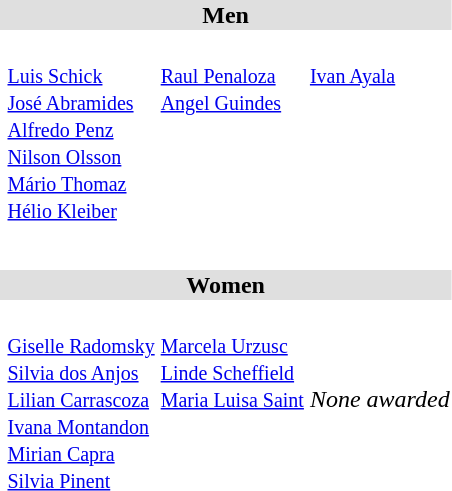<table>
<tr style="background:#dfdfdf;">
<td colspan="4" style="text-align:center;"><strong>Men</strong></td>
</tr>
<tr>
<th scope=row style="text-align:left"></th>
<td><br><small><a href='#'>Luis Schick</a><br><a href='#'>José Abramides</a><br><a href='#'>Alfredo Penz</a><br><a href='#'>Nilson Olsson</a><br><a href='#'>Mário Thomaz</a><br><a href='#'>Hélio Kleiber</a></small></td>
<td><br><small><a href='#'>Raul Penaloza</a><br><a href='#'>Angel Guindes</a><br><br><br><br><br></small></td>
<td><br><small><a href='#'>Ivan Ayala</a><br><br><br><br><br><br></small></td>
</tr>
<tr>
<th scope=row style="text-align:left"></th>
<td></td>
<td></td>
<td></td>
</tr>
<tr>
<th scope=row style="text-align:left"></th>
<td></td>
<td></td>
<td></td>
</tr>
<tr>
<th scope=row style="text-align:left"></th>
<td></td>
<td></td>
<td></td>
</tr>
<tr>
<th scope=row style="text-align:left"></th>
<td></td>
<td></td>
<td></td>
</tr>
<tr>
<th scope=row style="text-align:left"></th>
<td></td>
<td></td>
<td></td>
</tr>
<tr>
<th scope=row style="text-align:left"></th>
<td></td>
<td></td>
<td></td>
</tr>
<tr>
<th scope=row style="text-align:left"></th>
<td></td>
<td></td>
<td></td>
</tr>
<tr style="background:#dfdfdf;">
<td colspan="4" style="text-align:center;"><strong>Women</strong></td>
</tr>
<tr>
<th scope=row style="text-align:left"></th>
<td><br><small><a href='#'>Giselle Radomsky</a><br><a href='#'>Silvia dos Anjos</a><br><a href='#'>Lilian Carrascoza</a><br><a href='#'>Ivana Montandon</a><br><a href='#'>Mirian Capra</a><br><a href='#'>Silvia Pinent</a></small></td>
<td><br><small><a href='#'>Marcela Urzusc</a><br><a href='#'>Linde Scheffield</a><br><a href='#'>Maria Luisa Saint</a><br><br><br><br></small></td>
<td><em>None awarded</em></td>
</tr>
<tr>
<th scope=row style="text-align:left"></th>
<td></td>
<td></td>
<td></td>
</tr>
<tr>
<th scope=row style="text-align:left"></th>
<td></td>
<td></td>
<td></td>
</tr>
<tr>
<th scope=row style="text-align:left"></th>
<td></td>
<td></td>
<td></td>
</tr>
<tr>
<th scope=row style="text-align:left"></th>
<td></td>
<td></td>
<td></td>
</tr>
<tr>
<th scope=row style="text-align:left"></th>
<td></td>
<td></td>
<td></td>
</tr>
</table>
